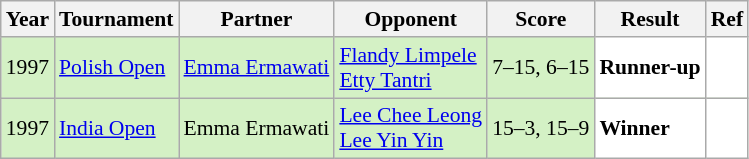<table class="sortable wikitable" style="font-size: 90%;">
<tr>
<th>Year</th>
<th>Tournament</th>
<th>Partner</th>
<th>Opponent</th>
<th>Score</th>
<th>Result</th>
<th>Ref</th>
</tr>
<tr style="background:#D4F1C5">
<td align="center">1997</td>
<td align="left"><a href='#'>Polish Open</a></td>
<td align="left"> <a href='#'>Emma Ermawati</a></td>
<td align="left"> <a href='#'>Flandy Limpele</a><br> <a href='#'>Etty Tantri</a></td>
<td align="left">7–15, 6–15</td>
<td style="text-align:left; background:white"> <strong>Runner-up</strong></td>
<td style="text-align:center; background:white"></td>
</tr>
<tr style="background:#D4F1C5">
<td align="center">1997</td>
<td align="left"><a href='#'>India Open</a></td>
<td align="left"> Emma Ermawati</td>
<td align="left"> <a href='#'>Lee Chee Leong</a><br> <a href='#'>Lee Yin Yin</a></td>
<td align="left">15–3, 15–9</td>
<td style="text-align:left; background:white"> <strong>Winner</strong></td>
<td style="text-align:center; background:white"></td>
</tr>
</table>
